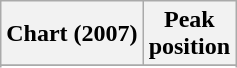<table class="wikitable sortable plainrowheaders" style="text-align:center">
<tr>
<th scope="col">Chart (2007)</th>
<th scope="col">Peak<br>position</th>
</tr>
<tr>
</tr>
<tr>
</tr>
</table>
